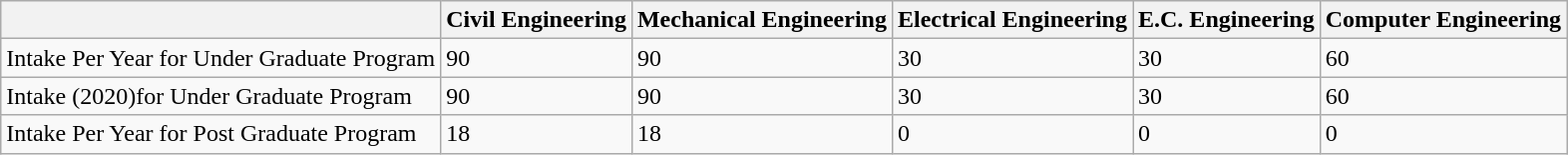<table class="wikitable">
<tr>
<th></th>
<th>Civil Engineering</th>
<th>Mechanical Engineering</th>
<th>Electrical Engineering</th>
<th>E.C. Engineering</th>
<th>Computer Engineering</th>
</tr>
<tr>
<td>Intake Per Year for Under Graduate Program</td>
<td>90</td>
<td>90</td>
<td>30</td>
<td>30</td>
<td>60</td>
</tr>
<tr>
<td>Intake (2020)for Under Graduate Program</td>
<td>90</td>
<td>90</td>
<td>30</td>
<td>30</td>
<td>60</td>
</tr>
<tr>
<td>Intake Per Year for Post Graduate Program</td>
<td>18</td>
<td>18</td>
<td>0</td>
<td>0</td>
<td>0</td>
</tr>
</table>
